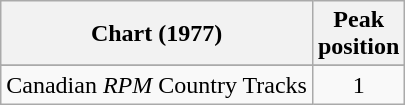<table class="wikitable">
<tr>
<th align="left">Chart (1977)</th>
<th align="center">Peak<br>position</th>
</tr>
<tr>
</tr>
<tr>
<td align="left">Canadian <em>RPM</em> Country Tracks</td>
<td align="center">1</td>
</tr>
</table>
